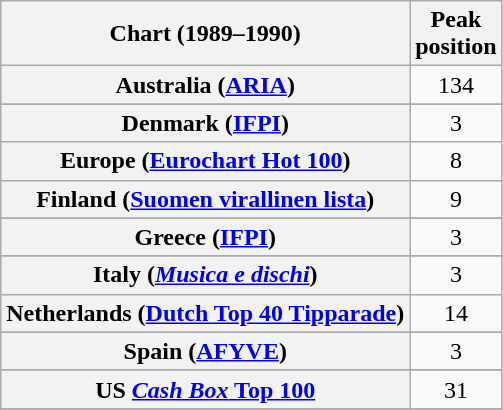<table class="wikitable sortable plainrowheaders" style="text-align:center">
<tr>
<th scope="col">Chart (1989–1990)</th>
<th scope="col">Peak<br>position</th>
</tr>
<tr>
<th scope="row">Australia (<a href='#'>ARIA</a>)</th>
<td>134</td>
</tr>
<tr>
</tr>
<tr>
</tr>
<tr>
<th scope="row">Denmark (<a href='#'>IFPI</a>)</th>
<td>3</td>
</tr>
<tr>
<th scope="row">Europe (<a href='#'>Eurochart Hot 100</a>)</th>
<td>8</td>
</tr>
<tr>
<th scope="row">Finland (<a href='#'>Suomen virallinen lista</a>)</th>
<td>9</td>
</tr>
<tr>
</tr>
<tr>
<th scope="row">Greece (<a href='#'>IFPI</a>)</th>
<td>3</td>
</tr>
<tr>
</tr>
<tr>
<th scope="row">Italy (<em><a href='#'>Musica e dischi</a></em>)</th>
<td>3</td>
</tr>
<tr>
<th scope="row">Netherlands (<a href='#'>Dutch Top 40 Tipparade</a>)</th>
<td>14</td>
</tr>
<tr>
</tr>
<tr>
</tr>
<tr>
<th scope="row">Spain (<a href='#'>AFYVE</a>)</th>
<td>3</td>
</tr>
<tr>
</tr>
<tr>
</tr>
<tr>
</tr>
<tr>
</tr>
<tr>
</tr>
<tr>
</tr>
<tr>
</tr>
<tr>
<th scope="row">US <a href='#'><em>Cash Box</em> Top 100</a></th>
<td>31</td>
</tr>
<tr>
</tr>
</table>
